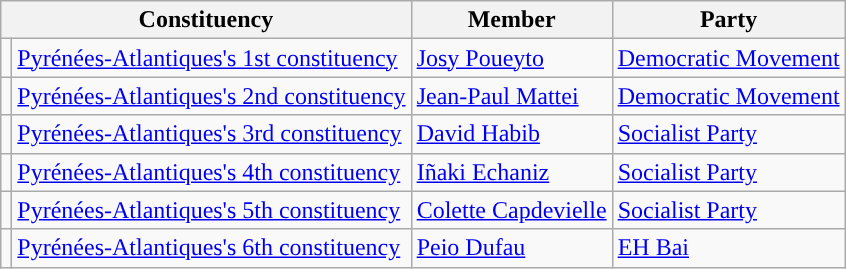<table class="wikitable">
<tr>
<th colspan="2">Constituency</th>
<th>Member</th>
<th>Party</th>
</tr>
<tr>
<td style="background-color: "></td>
<td><a href='#'>Pyrénées-Atlantiques's 1st constituency</a></td>
<td><a href='#'>Josy Poueyto</a></td>
<td><a href='#'>Democratic Movement</a></td>
</tr>
<tr>
<td style="background-color: "></td>
<td><a href='#'>Pyrénées-Atlantiques's 2nd constituency</a></td>
<td><a href='#'>Jean-Paul Mattei</a></td>
<td><a href='#'>Democratic Movement</a></td>
</tr>
<tr>
<td style="background-color: "></td>
<td><a href='#'>Pyrénées-Atlantiques's 3rd constituency</a></td>
<td><a href='#'>David Habib</a></td>
<td><a href='#'>Socialist Party</a></td>
</tr>
<tr>
<td style="background-color: "></td>
<td><a href='#'>Pyrénées-Atlantiques's 4th constituency</a></td>
<td><a href='#'>Iñaki Echaniz</a></td>
<td><a href='#'>Socialist Party</a></td>
</tr>
<tr>
<td style="background-color: "></td>
<td><a href='#'>Pyrénées-Atlantiques's 5th constituency</a></td>
<td><a href='#'>Colette Capdevielle</a></td>
<td><a href='#'>Socialist Party</a></td>
</tr>
<tr>
<td style="background-color: "></td>
<td><a href='#'>Pyrénées-Atlantiques's 6th constituency</a></td>
<td><a href='#'>Peio Dufau</a></td>
<td><a href='#'>EH Bai</a></td>
</tr>
</table>
